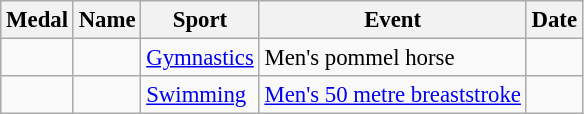<table class="wikitable sortable"  style="font-size:95%">
<tr>
<th>Medal</th>
<th>Name</th>
<th>Sport</th>
<th>Event</th>
<th>Date</th>
</tr>
<tr>
<td></td>
<td></td>
<td><a href='#'>Gymnastics</a></td>
<td>Men's pommel horse</td>
<td></td>
</tr>
<tr>
<td></td>
<td></td>
<td><a href='#'>Swimming</a></td>
<td><a href='#'>Men's 50 metre breaststroke</a></td>
<td></td>
</tr>
</table>
